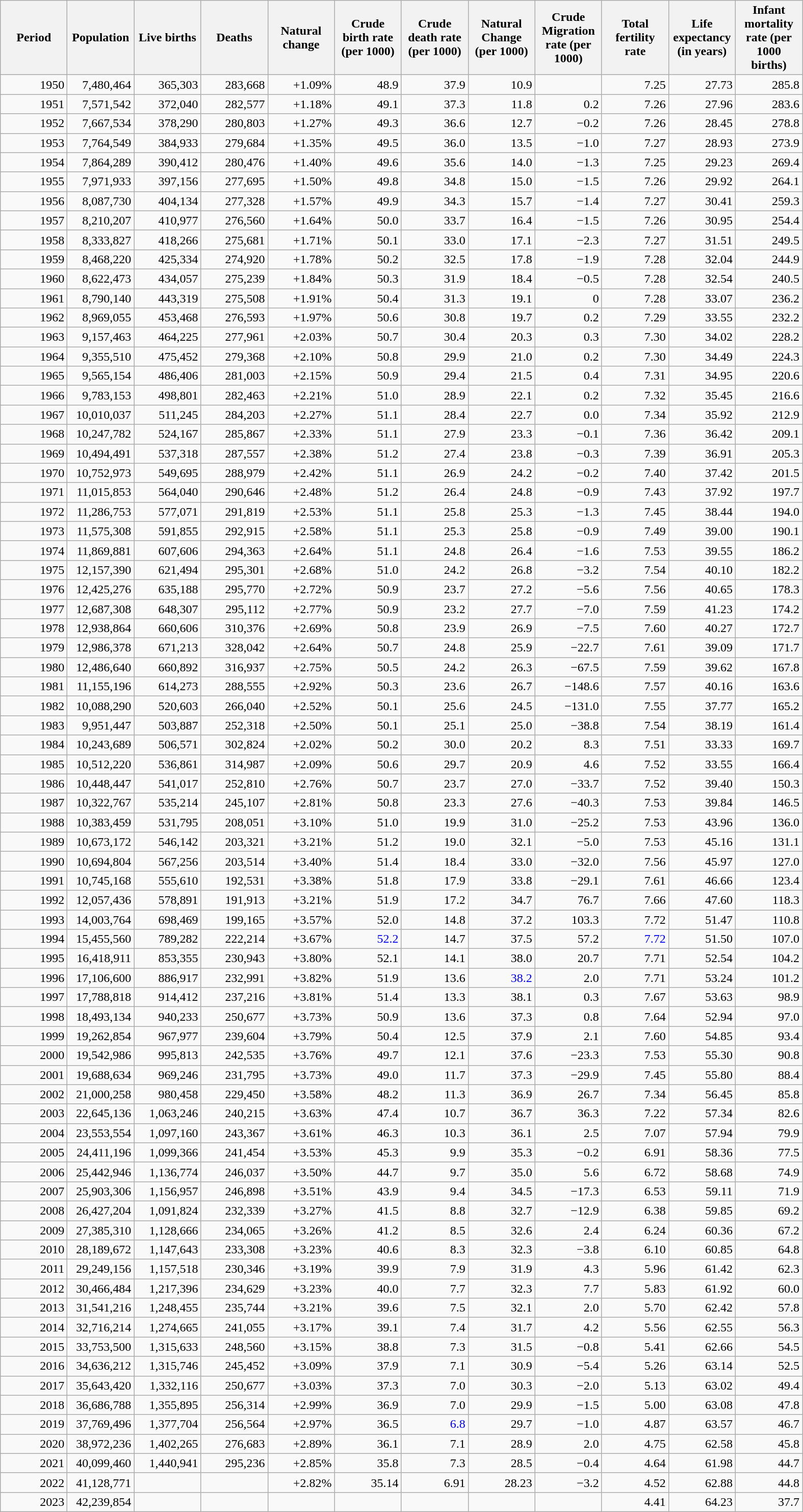<table class="wikitable sortable" style="text-align:right">
<tr>
<th width="80pt">Period</th>
<th width="80pt">Population</th>
<th width="80pt">Live births</th>
<th width="80pt">Deaths</th>
<th width="80pt">Natural change</th>
<th width="80pt">Crude birth rate (per 1000)</th>
<th width="80pt">Crude death rate (per 1000)</th>
<th width="80pt">Natural Change (per 1000)</th>
<th width="80pt">Crude Migration rate (per 1000)</th>
<th width="80pt">Total fertility rate</th>
<th width="80pt">Life expectancy (in years)</th>
<th width="80pt">Infant mortality rate (per 1000 births)</th>
</tr>
<tr>
<td>1950</td>
<td>7,480,464</td>
<td>365,303</td>
<td>283,668</td>
<td>+1.09%</td>
<td>48.9</td>
<td>37.9</td>
<td>10.9</td>
<td></td>
<td>7.25</td>
<td>27.73</td>
<td>285.8</td>
</tr>
<tr>
<td>1951</td>
<td>7,571,542</td>
<td>372,040</td>
<td>282,577</td>
<td>+1.18%</td>
<td>49.1</td>
<td>37.3</td>
<td>11.8</td>
<td>0.2</td>
<td>7.26</td>
<td>27.96</td>
<td>283.6</td>
</tr>
<tr>
<td>1952</td>
<td>7,667,534</td>
<td>378,290</td>
<td>280,803</td>
<td>+1.27%</td>
<td>49.3</td>
<td>36.6</td>
<td>12.7</td>
<td>−0.2</td>
<td>7.26</td>
<td>28.45</td>
<td>278.8</td>
</tr>
<tr>
<td>1953</td>
<td>7,764,549</td>
<td>384,933</td>
<td>279,684</td>
<td>+1.35%</td>
<td>49.5</td>
<td>36.0</td>
<td>13.5</td>
<td>−1.0</td>
<td>7.27</td>
<td>28.93</td>
<td>273.9</td>
</tr>
<tr>
<td>1954</td>
<td>7,864,289</td>
<td>390,412</td>
<td>280,476</td>
<td>+1.40%</td>
<td>49.6</td>
<td>35.6</td>
<td>14.0</td>
<td>−1.3</td>
<td>7.25</td>
<td>29.23</td>
<td>269.4</td>
</tr>
<tr>
<td>1955</td>
<td>7,971,933</td>
<td>397,156</td>
<td>277,695</td>
<td>+1.50%</td>
<td>49.8</td>
<td>34.8</td>
<td>15.0</td>
<td>−1.5</td>
<td>7.26</td>
<td>29.92</td>
<td>264.1</td>
</tr>
<tr>
<td>1956</td>
<td>8,087,730</td>
<td>404,134</td>
<td>277,328</td>
<td>+1.57%</td>
<td>49.9</td>
<td>34.3</td>
<td>15.7</td>
<td>−1.4</td>
<td>7.27</td>
<td>30.41</td>
<td>259.3</td>
</tr>
<tr>
<td>1957</td>
<td>8,210,207</td>
<td>410,977</td>
<td>276,560</td>
<td>+1.64%</td>
<td>50.0</td>
<td>33.7</td>
<td>16.4</td>
<td>−1.5</td>
<td>7.26</td>
<td>30.95</td>
<td>254.4</td>
</tr>
<tr>
<td>1958</td>
<td>8,333,827</td>
<td>418,266</td>
<td>275,681</td>
<td>+1.71%</td>
<td>50.1</td>
<td>33.0</td>
<td>17.1</td>
<td>−2.3</td>
<td>7.27</td>
<td>31.51</td>
<td>249.5</td>
</tr>
<tr>
<td>1959</td>
<td>8,468,220</td>
<td>425,334</td>
<td>274,920</td>
<td>+1.78%</td>
<td>50.2</td>
<td>32.5</td>
<td>17.8</td>
<td>−1.9</td>
<td>7.28</td>
<td>32.04</td>
<td>244.9</td>
</tr>
<tr>
<td>1960</td>
<td>8,622,473</td>
<td>434,057</td>
<td>275,239</td>
<td>+1.84%</td>
<td>50.3</td>
<td>31.9</td>
<td>18.4</td>
<td>−0.5</td>
<td>7.28</td>
<td>32.54</td>
<td>240.5</td>
</tr>
<tr>
<td>1961</td>
<td>8,790,140</td>
<td>443,319</td>
<td>275,508</td>
<td>+1.91%</td>
<td>50.4</td>
<td>31.3</td>
<td>19.1</td>
<td>0</td>
<td>7.28</td>
<td>33.07</td>
<td>236.2</td>
</tr>
<tr>
<td>1962</td>
<td>8,969,055</td>
<td>453,468</td>
<td>276,593</td>
<td>+1.97%</td>
<td>50.6</td>
<td>30.8</td>
<td>19.7</td>
<td>0.2</td>
<td>7.29</td>
<td>33.55</td>
<td>232.2</td>
</tr>
<tr>
<td>1963</td>
<td>9,157,463</td>
<td>464,225</td>
<td>277,961</td>
<td>+2.03%</td>
<td>50.7</td>
<td>30.4</td>
<td>20.3</td>
<td>0.3</td>
<td>7.30</td>
<td>34.02</td>
<td>228.2</td>
</tr>
<tr>
<td>1964</td>
<td>9,355,510</td>
<td>475,452</td>
<td>279,368</td>
<td>+2.10%</td>
<td>50.8</td>
<td>29.9</td>
<td>21.0</td>
<td>0.2</td>
<td>7.30</td>
<td>34.49</td>
<td>224.3</td>
</tr>
<tr>
<td>1965</td>
<td>9,565,154</td>
<td>486,406</td>
<td>281,003</td>
<td>+2.15%</td>
<td>50.9</td>
<td>29.4</td>
<td>21.5</td>
<td>0.4</td>
<td>7.31</td>
<td>34.95</td>
<td>220.6</td>
</tr>
<tr>
<td>1966</td>
<td>9,783,153</td>
<td>498,801</td>
<td>282,463</td>
<td>+2.21%</td>
<td>51.0</td>
<td>28.9</td>
<td>22.1</td>
<td>0.2</td>
<td>7.32</td>
<td>35.45</td>
<td>216.6</td>
</tr>
<tr>
<td>1967</td>
<td>10,010,037</td>
<td>511,245</td>
<td>284,203</td>
<td>+2.27%</td>
<td>51.1</td>
<td>28.4</td>
<td>22.7</td>
<td>0.0</td>
<td>7.34</td>
<td>35.92</td>
<td>212.9</td>
</tr>
<tr>
<td>1968</td>
<td>10,247,782</td>
<td>524,167</td>
<td>285,867</td>
<td>+2.33%</td>
<td>51.1</td>
<td>27.9</td>
<td>23.3</td>
<td>−0.1</td>
<td>7.36</td>
<td>36.42</td>
<td>209.1</td>
</tr>
<tr>
<td>1969</td>
<td>10,494,491</td>
<td>537,318</td>
<td>287,557</td>
<td>+2.38%</td>
<td>51.2</td>
<td>27.4</td>
<td>23.8</td>
<td>−0.3</td>
<td>7.39</td>
<td>36.91</td>
<td>205.3</td>
</tr>
<tr>
<td>1970</td>
<td>10,752,973</td>
<td>549,695</td>
<td>288,979</td>
<td>+2.42%</td>
<td>51.1</td>
<td>26.9</td>
<td>24.2</td>
<td>−0.2</td>
<td>7.40</td>
<td>37.42</td>
<td>201.5</td>
</tr>
<tr>
<td>1971</td>
<td>11,015,853</td>
<td>564,040</td>
<td>290,646</td>
<td>+2.48%</td>
<td>51.2</td>
<td>26.4</td>
<td>24.8</td>
<td>−0.9</td>
<td>7.43</td>
<td>37.92</td>
<td>197.7</td>
</tr>
<tr>
<td>1972</td>
<td>11,286,753</td>
<td>577,071</td>
<td>291,819</td>
<td>+2.53%</td>
<td>51.1</td>
<td>25.8</td>
<td>25.3</td>
<td>−1.3</td>
<td>7.45</td>
<td>38.44</td>
<td>194.0</td>
</tr>
<tr>
<td>1973</td>
<td>11,575,308</td>
<td>591,855</td>
<td>292,915</td>
<td>+2.58%</td>
<td>51.1</td>
<td>25.3</td>
<td>25.8</td>
<td>−0.9</td>
<td>7.49</td>
<td>39.00</td>
<td>190.1</td>
</tr>
<tr>
<td>1974</td>
<td>11,869,881</td>
<td>607,606</td>
<td>294,363</td>
<td>+2.64%</td>
<td>51.1</td>
<td>24.8</td>
<td>26.4</td>
<td>−1.6</td>
<td>7.53</td>
<td>39.55</td>
<td>186.2</td>
</tr>
<tr>
<td>1975</td>
<td>12,157,390</td>
<td>621,494</td>
<td>295,301</td>
<td>+2.68%</td>
<td>51.0</td>
<td>24.2</td>
<td>26.8</td>
<td>−3.2</td>
<td>7.54</td>
<td>40.10</td>
<td>182.2</td>
</tr>
<tr>
<td>1976</td>
<td>12,425,276</td>
<td>635,188</td>
<td>295,770</td>
<td>+2.72%</td>
<td>50.9</td>
<td>23.7</td>
<td>27.2</td>
<td>−5.6</td>
<td>7.56</td>
<td>40.65</td>
<td>178.3</td>
</tr>
<tr>
<td>1977</td>
<td>12,687,308</td>
<td>648,307</td>
<td>295,112</td>
<td>+2.77%</td>
<td>50.9</td>
<td>23.2</td>
<td>27.7</td>
<td>−7.0</td>
<td>7.59</td>
<td>41.23</td>
<td>174.2</td>
</tr>
<tr>
<td>1978</td>
<td>12,938,864</td>
<td>660,606</td>
<td>310,376</td>
<td>+2.69%</td>
<td>50.8</td>
<td>23.9</td>
<td>26.9</td>
<td>−7.5</td>
<td>7.60</td>
<td>40.27</td>
<td>172.7</td>
</tr>
<tr>
<td>1979</td>
<td>12,986,378</td>
<td>671,213</td>
<td>328,042</td>
<td>+2.64%</td>
<td>50.7</td>
<td>24.8</td>
<td>25.9</td>
<td>−22.7</td>
<td>7.61</td>
<td>39.09</td>
<td>171.7</td>
</tr>
<tr>
<td>1980</td>
<td>12,486,640</td>
<td>660,892</td>
<td>316,937</td>
<td>+2.75%</td>
<td>50.5</td>
<td>24.2</td>
<td>26.3</td>
<td>−67.5</td>
<td>7.59</td>
<td>39.62</td>
<td>167.8</td>
</tr>
<tr>
<td>1981</td>
<td>11,155,196</td>
<td>614,273</td>
<td>288,555</td>
<td>+2.92%</td>
<td>50.3</td>
<td>23.6</td>
<td>26.7</td>
<td>−148.6</td>
<td>7.57</td>
<td>40.16</td>
<td>163.6</td>
</tr>
<tr>
<td>1982</td>
<td>10,088,290</td>
<td>520,603</td>
<td>266,040</td>
<td>+2.52%</td>
<td>50.1</td>
<td>25.6</td>
<td>24.5</td>
<td>−131.0</td>
<td>7.55</td>
<td>37.77</td>
<td>165.2</td>
</tr>
<tr>
<td>1983</td>
<td>9,951,447</td>
<td>503,887</td>
<td>252,318</td>
<td>+2.50%</td>
<td>50.1</td>
<td>25.1</td>
<td>25.0</td>
<td>−38.8</td>
<td>7.54</td>
<td>38.19</td>
<td>161.4</td>
</tr>
<tr>
<td>1984</td>
<td>10,243,689</td>
<td>506,571</td>
<td>302,824</td>
<td>+2.02%</td>
<td>50.2</td>
<td>30.0</td>
<td>20.2</td>
<td>8.3</td>
<td>7.51</td>
<td>33.33</td>
<td>169.7</td>
</tr>
<tr>
<td>1985</td>
<td>10,512,220</td>
<td>536,861</td>
<td>314,987</td>
<td>+2.09%</td>
<td>50.6</td>
<td>29.7</td>
<td>20.9</td>
<td>4.6</td>
<td>7.52</td>
<td>33.55</td>
<td>166.4</td>
</tr>
<tr>
<td>1986</td>
<td>10,448,447</td>
<td>541,017</td>
<td>252,810</td>
<td>+2.76%</td>
<td>50.7</td>
<td>23.7</td>
<td>27.0</td>
<td>−33.7</td>
<td>7.52</td>
<td>39.40</td>
<td>150.3</td>
</tr>
<tr>
<td>1987</td>
<td>10,322,767</td>
<td>535,214</td>
<td>245,107</td>
<td>+2.81%</td>
<td>50.8</td>
<td>23.3</td>
<td>27.6</td>
<td>−40.3</td>
<td>7.53</td>
<td>39.84</td>
<td>146.5</td>
</tr>
<tr>
<td>1988</td>
<td>10,383,459</td>
<td>531,795</td>
<td>208,051</td>
<td>+3.10%</td>
<td>51.0</td>
<td>19.9</td>
<td>31.0</td>
<td>−25.2</td>
<td>7.53</td>
<td>43.96</td>
<td>136.0</td>
</tr>
<tr>
<td>1989</td>
<td>10,673,172</td>
<td>546,142</td>
<td>203,321</td>
<td>+3.21%</td>
<td>51.2</td>
<td>19.0</td>
<td>32.1</td>
<td>−5.0</td>
<td>7.53</td>
<td>45.16</td>
<td>131.1</td>
</tr>
<tr>
<td>1990</td>
<td>10,694,804</td>
<td>567,256</td>
<td>203,514</td>
<td>+3.40%</td>
<td>51.4</td>
<td>18.4</td>
<td>33.0</td>
<td>−32.0</td>
<td>7.56</td>
<td>45.97</td>
<td>127.0</td>
</tr>
<tr>
<td>1991</td>
<td>10,745,168</td>
<td>555,610</td>
<td>192,531</td>
<td>+3.38%</td>
<td>51.8</td>
<td>17.9</td>
<td>33.8</td>
<td>−29.1</td>
<td>7.61</td>
<td>46.66</td>
<td>123.4</td>
</tr>
<tr>
<td>1992</td>
<td>12,057,436</td>
<td>578,891</td>
<td>191,913</td>
<td>+3.21%</td>
<td>51.9</td>
<td>17.2</td>
<td>34.7</td>
<td>76.7</td>
<td>7.66</td>
<td>47.60</td>
<td>118.3</td>
</tr>
<tr>
<td>1993</td>
<td>14,003,764</td>
<td>698,469</td>
<td>199,165</td>
<td>+3.57%</td>
<td>52.0</td>
<td>14.8</td>
<td>37.2</td>
<td>103.3</td>
<td>7.72</td>
<td>51.47</td>
<td>110.8</td>
</tr>
<tr>
<td>1994</td>
<td>15,455,560</td>
<td>789,282</td>
<td>222,214</td>
<td>+3.67%</td>
<td style="color:blue">52.2</td>
<td>14.7</td>
<td>37.5</td>
<td>57.2</td>
<td style="color:blue">7.72</td>
<td>51.50</td>
<td>107.0</td>
</tr>
<tr>
<td>1995</td>
<td>16,418,911</td>
<td>853,355</td>
<td>230,943</td>
<td>+3.80%</td>
<td>52.1</td>
<td>14.1</td>
<td>38.0</td>
<td>20.7</td>
<td>7.71</td>
<td>52.54</td>
<td>104.2</td>
</tr>
<tr>
<td>1996</td>
<td>17,106,600</td>
<td>886,917</td>
<td>232,991</td>
<td>+3.82%</td>
<td>51.9</td>
<td>13.6</td>
<td style="color:blue">38.2</td>
<td>2.0</td>
<td>7.71</td>
<td>53.24</td>
<td>101.2</td>
</tr>
<tr>
<td>1997</td>
<td>17,788,818</td>
<td>914,412</td>
<td>237,216</td>
<td>+3.81%</td>
<td>51.4</td>
<td>13.3</td>
<td>38.1</td>
<td>0.3</td>
<td>7.67</td>
<td>53.63</td>
<td>98.9</td>
</tr>
<tr>
<td>1998</td>
<td>18,493,134</td>
<td>940,233</td>
<td>250,677</td>
<td>+3.73%</td>
<td>50.9</td>
<td>13.6</td>
<td>37.3</td>
<td>0.8</td>
<td>7.64</td>
<td>52.94</td>
<td>97.0</td>
</tr>
<tr>
<td>1999</td>
<td>19,262,854</td>
<td>967,977</td>
<td>239,604</td>
<td>+3.79%</td>
<td>50.4</td>
<td>12.5</td>
<td>37.9</td>
<td>2.1</td>
<td>7.60</td>
<td>54.85</td>
<td>93.4</td>
</tr>
<tr>
<td>2000</td>
<td>19,542,986</td>
<td>995,813</td>
<td>242,535</td>
<td>+3.76%</td>
<td>49.7</td>
<td>12.1</td>
<td>37.6</td>
<td>−23.3</td>
<td>7.53</td>
<td>55.30</td>
<td>90.8</td>
</tr>
<tr>
<td>2001</td>
<td>19,688,634</td>
<td>969,246</td>
<td>231,795</td>
<td>+3.73%</td>
<td>49.0</td>
<td>11.7</td>
<td>37.3</td>
<td>−29.9</td>
<td>7.45</td>
<td>55.80</td>
<td>88.4</td>
</tr>
<tr>
<td>2002</td>
<td>21,000,258</td>
<td>980,458</td>
<td>229,450</td>
<td>+3.58%</td>
<td>48.2</td>
<td>11.3</td>
<td>36.9</td>
<td>26.7</td>
<td>7.34</td>
<td>56.45</td>
<td>85.8</td>
</tr>
<tr>
<td>2003</td>
<td>22,645,136</td>
<td>1,063,246</td>
<td>240,215</td>
<td>+3.63%</td>
<td>47.4</td>
<td>10.7</td>
<td>36.7</td>
<td>36.3</td>
<td>7.22</td>
<td>57.34</td>
<td>82.6</td>
</tr>
<tr>
<td>2004</td>
<td>23,553,554</td>
<td>1,097,160</td>
<td>243,367</td>
<td>+3.61%</td>
<td>46.3</td>
<td>10.3</td>
<td>36.1</td>
<td>2.5</td>
<td>7.07</td>
<td>57.94</td>
<td>79.9</td>
</tr>
<tr>
<td>2005</td>
<td>24,411,196</td>
<td>1,099,366</td>
<td>241,454</td>
<td>+3.53%</td>
<td>45.3</td>
<td>9.9</td>
<td>35.3</td>
<td>−0.2</td>
<td>6.91</td>
<td>58.36</td>
<td>77.5</td>
</tr>
<tr>
<td>2006</td>
<td>25,442,946</td>
<td>1,136,774</td>
<td>246,037</td>
<td>+3.50%</td>
<td>44.7</td>
<td>9.7</td>
<td>35.0</td>
<td>5.6</td>
<td>6.72</td>
<td>58.68</td>
<td>74.9</td>
</tr>
<tr>
<td>2007</td>
<td>25,903,306</td>
<td>1,156,957</td>
<td>246,898</td>
<td>+3.51%</td>
<td>43.9</td>
<td>9.4</td>
<td>34.5</td>
<td>−17.3</td>
<td>6.53</td>
<td>59.11</td>
<td>71.9</td>
</tr>
<tr>
<td>2008</td>
<td>26,427,204</td>
<td>1,091,824</td>
<td>232,339</td>
<td>+3.27%</td>
<td>41.5</td>
<td>8.8</td>
<td>32.7</td>
<td>−12.9</td>
<td>6.38</td>
<td>59.85</td>
<td>69.2</td>
</tr>
<tr>
<td>2009</td>
<td>27,385,310</td>
<td>1,128,666</td>
<td>234,065</td>
<td>+3.26%</td>
<td>41.2</td>
<td>8.5</td>
<td>32.6</td>
<td>2.4</td>
<td>6.24</td>
<td>60.36</td>
<td>67.2</td>
</tr>
<tr>
<td>2010</td>
<td>28,189,672</td>
<td>1,147,643</td>
<td>233,308</td>
<td>+3.23%</td>
<td>40.6</td>
<td>8.3</td>
<td>32.3</td>
<td>−3.8</td>
<td>6.10</td>
<td>60.85</td>
<td>64.8</td>
</tr>
<tr>
<td>2011</td>
<td>29,249,156</td>
<td>1,157,518</td>
<td>230,346</td>
<td>+3.19%</td>
<td>39.9</td>
<td>7.9</td>
<td>31.9</td>
<td>4.3</td>
<td>5.96</td>
<td>61.42</td>
<td>62.3</td>
</tr>
<tr>
<td>2012</td>
<td>30,466,484</td>
<td>1,217,396</td>
<td>234,629</td>
<td>+3.23%</td>
<td>40.0</td>
<td>7.7</td>
<td>32.3</td>
<td>7.7</td>
<td>5.83</td>
<td>61.92</td>
<td>60.0</td>
</tr>
<tr>
<td>2013</td>
<td>31,541,216</td>
<td>1,248,455</td>
<td>235,744</td>
<td>+3.21%</td>
<td>39.6</td>
<td>7.5</td>
<td>32.1</td>
<td>2.0</td>
<td>5.70</td>
<td>62.42</td>
<td>57.8</td>
</tr>
<tr>
<td>2014</td>
<td>32,716,214</td>
<td>1,274,665</td>
<td>241,055</td>
<td>+3.17%</td>
<td>39.1</td>
<td>7.4</td>
<td>31.7</td>
<td>4.2</td>
<td>5.56</td>
<td>62.55</td>
<td>56.3</td>
</tr>
<tr>
<td>2015</td>
<td>33,753,500</td>
<td>1,315,633</td>
<td>248,560</td>
<td>+3.15%</td>
<td>38.8</td>
<td>7.3</td>
<td>31.5</td>
<td>−0.8</td>
<td>5.41</td>
<td>62.66</td>
<td>54.5</td>
</tr>
<tr>
<td>2016</td>
<td>34,636,212</td>
<td>1,315,746</td>
<td>245,452</td>
<td>+3.09%</td>
<td>37.9</td>
<td>7.1</td>
<td>30.9</td>
<td>−5.4</td>
<td>5.26</td>
<td>63.14</td>
<td>52.5</td>
</tr>
<tr>
<td>2017</td>
<td>35,643,420</td>
<td>1,332,116</td>
<td>250,677</td>
<td>+3.03%</td>
<td>37.3</td>
<td>7.0</td>
<td>30.3</td>
<td>−2.0</td>
<td>5.13</td>
<td>63.02</td>
<td>49.4</td>
</tr>
<tr>
<td>2018</td>
<td>36,686,788</td>
<td>1,355,895</td>
<td>256,314</td>
<td>+2.99%</td>
<td>36.9</td>
<td>7.0</td>
<td>29.9</td>
<td>−1.5</td>
<td>5.00</td>
<td>63.08</td>
<td>47.8</td>
</tr>
<tr>
<td>2019</td>
<td>37,769,496</td>
<td>1,377,704</td>
<td>256,564</td>
<td>+2.97%</td>
<td>36.5</td>
<td style="color:blue">6.8</td>
<td>29.7</td>
<td>−1.0</td>
<td>4.87</td>
<td>63.57</td>
<td>46.7</td>
</tr>
<tr>
<td>2020</td>
<td>38,972,236</td>
<td>1,402,265</td>
<td>276,683</td>
<td>+2.89%</td>
<td>36.1</td>
<td>7.1</td>
<td>28.9</td>
<td>2.0</td>
<td>4.75</td>
<td>62.58</td>
<td>45.8</td>
</tr>
<tr>
<td>2021</td>
<td>40,099,460</td>
<td>1,440,941</td>
<td>295,236</td>
<td>+2.85%</td>
<td>35.8</td>
<td>7.3</td>
<td>28.5</td>
<td>−0.4</td>
<td>4.64</td>
<td>61.98</td>
<td>44.7</td>
</tr>
<tr>
<td>2022</td>
<td>41,128,771</td>
<td></td>
<td></td>
<td>+2.82%</td>
<td>35.14</td>
<td>6.91</td>
<td>28.23</td>
<td>−3.2</td>
<td>4.52</td>
<td>62.88</td>
<td>44.8</td>
</tr>
<tr>
<td>2023</td>
<td>42,239,854</td>
<td></td>
<td></td>
<td></td>
<td></td>
<td></td>
<td></td>
<td></td>
<td>4.41</td>
<td>64.23</td>
<td>37.7</td>
</tr>
</table>
